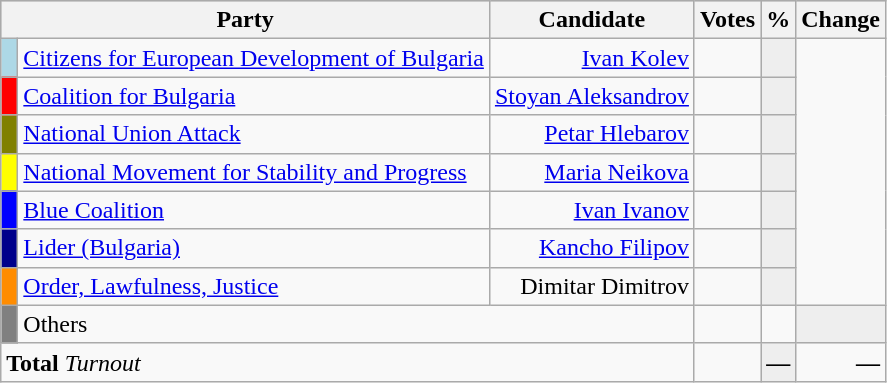<table class="wikitable" border="1">
<tr style="background-color:#C9C9C9">
<th align=left colspan=2 valign=top>Party</th>
<th align-right>Candidate</th>
<th align-right>Votes</th>
<th align=right>%</th>
<th align=right>Change</th>
</tr>
<tr>
<td bgcolor="lightblue"> </td>
<td align=left><a href='#'>Citizens for European Development of Bulgaria</a></td>
<td align=right><a href='#'>Ivan Kolev</a></td>
<td align=right></td>
<td align=right style="background-color:#EEEEEE"></td>
</tr>
<tr>
<td bgcolor="red"> </td>
<td align=left><a href='#'>Coalition for Bulgaria</a></td>
<td align=right><a href='#'>Stoyan Aleksandrov</a></td>
<td align=right></td>
<td align=right style="background-color:#EEEEEE"></td>
</tr>
<tr>
<td bgcolor="#808000"> </td>
<td align=left><a href='#'>National Union Attack</a></td>
<td align=right><a href='#'>Petar Hlebarov</a></td>
<td align=right></td>
<td align=right style="background-color:#EEEEEE"></td>
</tr>
<tr>
<td bgcolor="yellow"> </td>
<td align=left><a href='#'>National Movement for Stability and Progress</a></td>
<td align=right><a href='#'>Maria Neikova</a></td>
<td align=right></td>
<td align=right style="background-color:#EEEEEE"></td>
</tr>
<tr>
<td bgcolor="blue"> </td>
<td align=left><a href='#'>Blue Coalition</a></td>
<td align=right><a href='#'>Ivan Ivanov</a></td>
<td align=right></td>
<td align=right style="background-color:#EEEEEE"></td>
</tr>
<tr>
<td bgcolor="darkblue"> </td>
<td align=left><a href='#'>Lider (Bulgaria)</a></td>
<td align=right><a href='#'>Kancho Filipov</a></td>
<td align=right></td>
<td align=right style="background-color:#EEEEEE"></td>
</tr>
<tr>
<td bgcolor="darkorange"> </td>
<td align=left><a href='#'>Order, Lawfulness, Justice</a></td>
<td align=right>Dimitar Dimitrov</td>
<td align=right></td>
<td align=right style="background-color:#EEEEEE"></td>
</tr>
<tr>
<td bgcolor="grey"> </td>
<td align=left colspan=2>Others</td>
<td align=right></td>
<td align=right></td>
<td align=right style="background-color:#EEEEEE"></td>
</tr>
<tr>
<td align=left colspan=3><strong>Total</strong>      <em> Turnout</em></td>
<td align=right></td>
<td align=right style="background-color:#EEEEEE"><strong>—</strong></td>
<td align=right><strong>—</strong></td>
</tr>
</table>
